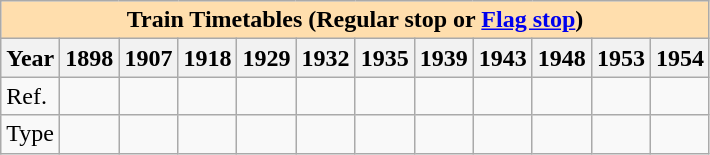<table class="wikitable">
<tr>
<th colspan="12" style="background:#ffdead;">Train Timetables (Regular stop or <a href='#'>Flag stop</a>)</th>
</tr>
<tr>
<th>Year</th>
<th>1898</th>
<th>1907</th>
<th>1918</th>
<th>1929</th>
<th>1932</th>
<th>1935</th>
<th>1939</th>
<th>1943</th>
<th>1948</th>
<th>1953</th>
<th>1954</th>
</tr>
<tr>
<td>Ref.</td>
<td></td>
<td></td>
<td></td>
<td></td>
<td></td>
<td></td>
<td></td>
<td></td>
<td></td>
<td></td>
<td></td>
</tr>
<tr>
<td>Type</td>
<td></td>
<td></td>
<td></td>
<td></td>
<td></td>
<td></td>
<td></td>
<td></td>
<td></td>
<td></td>
<td></td>
</tr>
</table>
